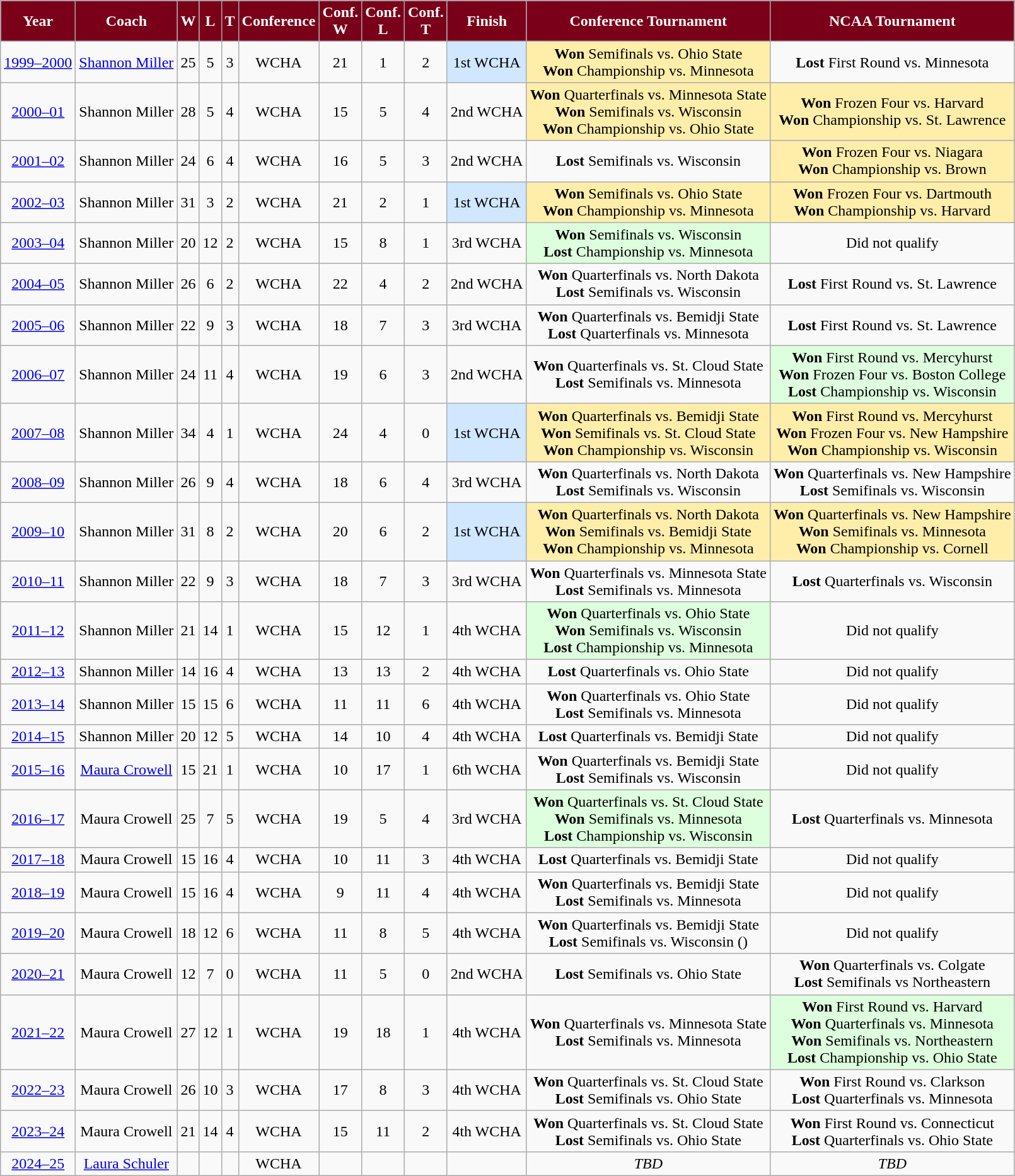<table class="wikitable" style="text-align: center;">
<tr>
<th style="background:#7a0019; color:white;">Year</th>
<th style="background:#7a0019; color:white;">Coach</th>
<th style="background:#7a0019; color:white;">W</th>
<th style="background:#7a0019; color:white;">L</th>
<th style="background:#7a0019; color:white;">T</th>
<th style="background:#7a0019; color:white;">Conference</th>
<th style="background:#7a0019; color:white;">Conf. <br> W</th>
<th style="background:#7a0019; color:white;">Conf. <br> L</th>
<th style="background:#7a0019; color:white;">Conf. <br> T</th>
<th style="background:#7a0019; color:white;">Finish</th>
<th style="background:#7a0019; color:white;">Conference Tournament</th>
<th style="background:#7a0019; color:white;">NCAA Tournament</th>
</tr>
<tr>
<td><a href='#'>1999–2000</a></td>
<td><a href='#'>Shannon Miller</a></td>
<td>25</td>
<td>5</td>
<td>3</td>
<td>WCHA</td>
<td>21</td>
<td>1</td>
<td>2</td>
<td style="background: #d0e7ff;">1st WCHA</td>
<td style="background: #ffeeaa;"><strong>Won</strong> Semifinals vs. Ohio State <br><strong>Won</strong> Championship vs. Minnesota </td>
<td><strong>Lost</strong> First Round vs. Minnesota </td>
</tr>
<tr>
<td><a href='#'>2000–01</a></td>
<td>Shannon Miller</td>
<td>28</td>
<td>5</td>
<td>4</td>
<td>WCHA</td>
<td>15</td>
<td>5</td>
<td>4</td>
<td>2nd WCHA</td>
<td style="background: #ffeeaa;"><strong>Won</strong> Quarterfinals vs. Minnesota State <br><strong>Won</strong> Semifinals vs. Wisconsin <br><strong>Won</strong> Championship vs. Ohio State </td>
<td style="background: #ffeeaa;"><strong>Won</strong> Frozen Four vs. Harvard <br><strong>Won</strong> Championship vs. St. Lawrence </td>
</tr>
<tr>
<td><a href='#'>2001–02</a></td>
<td>Shannon Miller</td>
<td>24</td>
<td>6</td>
<td>4</td>
<td>WCHA</td>
<td>16</td>
<td>5</td>
<td>3</td>
<td>2nd WCHA</td>
<td><strong>Lost</strong> Semifinals vs. Wisconsin </td>
<td style="background: #ffeeaa;"><strong>Won</strong> Frozen Four vs. Niagara <br><strong>Won</strong> Championship vs. Brown </td>
</tr>
<tr>
<td><a href='#'>2002–03</a></td>
<td>Shannon Miller</td>
<td>31</td>
<td>3</td>
<td>2</td>
<td>WCHA</td>
<td>21</td>
<td>2</td>
<td>1</td>
<td style="background: #d0e7ff;">1st WCHA</td>
<td style="background: #ffeeaa;"><strong>Won</strong> Semifinals vs. Ohio State <br><strong>Won</strong> Championship vs. Minnesota </td>
<td style="background: #ffeeaa;"><strong>Won</strong> Frozen Four vs. Dartmouth <br><strong>Won</strong> Championship vs. Harvard </td>
</tr>
<tr>
<td><a href='#'>2003–04</a></td>
<td>Shannon Miller</td>
<td>20</td>
<td>12</td>
<td>2</td>
<td>WCHA</td>
<td>15</td>
<td>8</td>
<td>1</td>
<td>3rd WCHA</td>
<td style="background: #ddffdd;"><strong>Won</strong> Semifinals vs. Wisconsin <br><strong>Lost</strong> Championship vs. Minnesota </td>
<td>Did not qualify</td>
</tr>
<tr>
<td><a href='#'>2004–05</a></td>
<td>Shannon Miller</td>
<td>26</td>
<td>6</td>
<td>2</td>
<td>WCHA</td>
<td>22</td>
<td>4</td>
<td>2</td>
<td>2nd WCHA</td>
<td><strong>Won</strong> Quarterfinals vs. North Dakota <br><strong>Lost</strong> Semifinals vs. Wisconsin </td>
<td><strong>Lost</strong> First Round vs. St. Lawrence </td>
</tr>
<tr>
<td><a href='#'>2005–06</a></td>
<td>Shannon Miller</td>
<td>22</td>
<td>9</td>
<td>3</td>
<td>WCHA</td>
<td>18</td>
<td>7</td>
<td>3</td>
<td>3rd WCHA</td>
<td><strong>Won</strong> Quarterfinals vs. Bemidji State <br><strong>Lost</strong> Quarterfinals vs. Minnesota </td>
<td><strong>Lost</strong> First Round vs. St. Lawrence </td>
</tr>
<tr>
<td><a href='#'>2006–07</a></td>
<td>Shannon Miller</td>
<td>24</td>
<td>11</td>
<td>4</td>
<td>WCHA</td>
<td>19</td>
<td>6</td>
<td>3</td>
<td>2nd WCHA</td>
<td><strong>Won</strong> Quarterfinals vs. St. Cloud State <br><strong>Lost</strong> Semifinals vs. Minnesota </td>
<td style="background: #ddffdd;"><strong>Won</strong> First Round vs. Mercyhurst <br><strong>Won</strong> Frozen Four vs. Boston College <br><strong>Lost</strong> Championship vs. Wisconsin </td>
</tr>
<tr>
<td><a href='#'>2007–08</a></td>
<td>Shannon Miller</td>
<td>34</td>
<td>4</td>
<td>1</td>
<td>WCHA</td>
<td>24</td>
<td>4</td>
<td>0</td>
<td style="background: #d0e7ff;">1st WCHA</td>
<td style="background: #ffeeaa;"><strong>Won</strong> Quarterfinals vs. Bemidji State <br><strong>Won</strong> Semifinals vs. St. Cloud State <br><strong>Won</strong> Championship vs. Wisconsin </td>
<td style="background: #ffeeaa;"><strong>Won</strong> First Round vs. Mercyhurst <br><strong>Won</strong> Frozen Four vs. New Hampshire <br><strong>Won</strong> Championship vs. Wisconsin </td>
</tr>
<tr>
<td><a href='#'>2008–09</a></td>
<td>Shannon Miller</td>
<td>26</td>
<td>9</td>
<td>4</td>
<td>WCHA</td>
<td>18</td>
<td>6</td>
<td>4</td>
<td>3rd WCHA</td>
<td><strong>Won</strong> Quarterfinals vs. North Dakota <br><strong>Lost</strong> Semifinals vs. Wisconsin </td>
<td><strong>Won</strong> Quarterfinals vs. New Hampshire <br><strong>Lost</strong> Semifinals vs. Wisconsin </td>
</tr>
<tr>
<td><a href='#'>2009–10</a></td>
<td>Shannon Miller</td>
<td>31</td>
<td>8</td>
<td>2</td>
<td>WCHA</td>
<td>20</td>
<td>6</td>
<td>2</td>
<td style="background: #d0e7ff;">1st WCHA</td>
<td style="background: #ffeeaa;"><strong>Won</strong> Quarterfinals vs. North Dakota <br><strong>Won</strong> Semifinals vs. Bemidji State <br><strong>Won</strong> Championship vs. Minnesota </td>
<td style="background: #ffeeaa;"><strong>Won</strong> Quarterfinals vs. New Hampshire <br><strong>Won</strong> Semifinals vs. Minnesota <br><strong>Won</strong> Championship vs. Cornell </td>
</tr>
<tr>
<td><a href='#'>2010–11</a></td>
<td>Shannon Miller</td>
<td>22</td>
<td>9</td>
<td>3</td>
<td>WCHA</td>
<td>18</td>
<td>7</td>
<td>3</td>
<td>3rd WCHA</td>
<td><strong>Won</strong> Quarterfinals vs. Minnesota State <br><strong>Lost</strong> Semifinals vs. Minnesota </td>
<td><strong>Lost</strong> Quarterfinals vs. Wisconsin </td>
</tr>
<tr>
<td><a href='#'>2011–12</a></td>
<td>Shannon Miller</td>
<td>21</td>
<td>14</td>
<td>1</td>
<td>WCHA</td>
<td>15</td>
<td>12</td>
<td>1</td>
<td>4th WCHA</td>
<td style="background: #ddffdd;"><strong>Won</strong> Quarterfinals vs. Ohio State <br><strong>Won</strong> Semifinals vs. Wisconsin <br><strong>Lost</strong> Championship vs. Minnesota </td>
<td>Did not qualify</td>
</tr>
<tr>
<td><a href='#'>2012–13</a></td>
<td>Shannon Miller</td>
<td>14</td>
<td>16</td>
<td>4</td>
<td>WCHA</td>
<td>13</td>
<td>13</td>
<td>2</td>
<td>4th WCHA</td>
<td><strong>Lost</strong> Quarterfinals vs. Ohio State </td>
<td>Did not qualify</td>
</tr>
<tr>
<td><a href='#'>2013–14</a></td>
<td>Shannon Miller</td>
<td>15</td>
<td>15</td>
<td>6</td>
<td>WCHA</td>
<td>11</td>
<td>11</td>
<td>6</td>
<td>4th WCHA</td>
<td><strong>Won</strong> Quarterfinals vs. Ohio State <br><strong>Lost</strong> Semifinals vs. Minnesota </td>
<td>Did not qualify</td>
</tr>
<tr>
<td><a href='#'>2014–15</a></td>
<td>Shannon Miller</td>
<td>20</td>
<td>12</td>
<td>5</td>
<td>WCHA</td>
<td>14</td>
<td>10</td>
<td>4</td>
<td>4th WCHA</td>
<td><strong>Lost</strong> Quarterfinals vs. Bemidji State </td>
<td>Did not qualify</td>
</tr>
<tr>
<td><a href='#'>2015–16</a></td>
<td><a href='#'>Maura Crowell</a></td>
<td>15</td>
<td>21</td>
<td>1</td>
<td>WCHA</td>
<td>10</td>
<td>17</td>
<td>1</td>
<td>6th WCHA</td>
<td><strong>Won</strong> Quarterfinals vs. Bemidji State <br><strong>Lost</strong> Semifinals vs. Wisconsin </td>
<td>Did not qualify</td>
</tr>
<tr>
<td><a href='#'>2016–17</a></td>
<td>Maura Crowell</td>
<td>25</td>
<td>7</td>
<td>5</td>
<td>WCHA</td>
<td>19</td>
<td>5</td>
<td>4</td>
<td>3rd WCHA</td>
<td style="background: #ddffdd;"><strong>Won</strong> Quarterfinals vs. St. Cloud State <br><strong>Won</strong> Semifinals vs. Minnesota <br><strong>Lost</strong> Championship vs. Wisconsin </td>
<td><strong>Lost</strong> Quarterfinals vs. Minnesota </td>
</tr>
<tr>
<td><a href='#'>2017–18</a></td>
<td>Maura Crowell</td>
<td>15</td>
<td>16</td>
<td>4</td>
<td>WCHA</td>
<td>10</td>
<td>11</td>
<td>3</td>
<td>4th WCHA</td>
<td><strong>Lost</strong> Quarterfinals vs. Bemidji State </td>
<td>Did not qualify</td>
</tr>
<tr>
<td><a href='#'>2018–19</a></td>
<td>Maura Crowell</td>
<td>15</td>
<td>16</td>
<td>4</td>
<td>WCHA</td>
<td>9</td>
<td>11</td>
<td>4</td>
<td>4th WCHA</td>
<td><strong>Won</strong> Quarterfinals vs. Bemidji State <br><strong>Lost</strong> Semifinals vs. Minnesota </td>
<td>Did not qualify</td>
</tr>
<tr>
<td><a href='#'>2019–20</a></td>
<td>Maura Crowell</td>
<td>18</td>
<td>12</td>
<td>6</td>
<td>WCHA</td>
<td>11</td>
<td>8</td>
<td>5</td>
<td>4th WCHA</td>
<td><strong>Won</strong> Quarterfinals vs. Bemidji State <br><strong>Lost</strong> Semifinals vs. Wisconsin ()</td>
<td>Did not qualify</td>
</tr>
<tr>
<td><a href='#'>2020–21</a></td>
<td>Maura Crowell</td>
<td>12</td>
<td>7</td>
<td>0</td>
<td>WCHA</td>
<td>11</td>
<td>5</td>
<td>0</td>
<td>2nd WCHA</td>
<td><strong>Lost</strong> Semifinals vs. Ohio State </td>
<td><strong>Won</strong> Quarterfinals  vs. Colgate <br><strong>Lost</strong> Semifinals vs Northeastern </td>
</tr>
<tr>
<td><a href='#'>2021–22</a></td>
<td>Maura Crowell</td>
<td>27</td>
<td>12</td>
<td>1</td>
<td>WCHA</td>
<td>19</td>
<td>18</td>
<td>1</td>
<td>4th WCHA</td>
<td><strong>Won</strong> Quarterfinals vs. Minnesota State <br><strong>Lost</strong> Semifinals vs. Minnesota </td>
<td style="background: #ddffdd;"><strong>Won</strong> First Round vs. Harvard <br><strong>Won</strong> Quarterfinals vs. Minnesota <br><strong>Won</strong> Semifinals vs. Northeastern <br><strong>Lost</strong> Championship vs. Ohio State </td>
</tr>
<tr>
<td><a href='#'>2022–23</a></td>
<td>Maura Crowell</td>
<td>26</td>
<td>10</td>
<td>3</td>
<td>WCHA</td>
<td>17</td>
<td>8</td>
<td>3</td>
<td>4th WCHA</td>
<td><strong>Won</strong> Quarterfinals vs. St. Cloud State <br><strong>Lost</strong> Semifinals vs. Ohio State </td>
<td><strong>Won</strong> First Round vs. Clarkson <br><strong>Lost</strong> Quarterfinals vs. Minnesota </td>
</tr>
<tr>
<td><a href='#'>2023–24</a></td>
<td>Maura Crowell</td>
<td>21</td>
<td>14</td>
<td>4</td>
<td>WCHA</td>
<td>15</td>
<td>11</td>
<td>2</td>
<td>4th WCHA</td>
<td><strong>Won</strong> Quarterfinals vs. St. Cloud State <br><strong>Lost</strong> Semifinals vs. Ohio State </td>
<td><strong>Won</strong> First Round vs. Connecticut <br><strong>Lost</strong> Quarterfinals vs. Ohio State </td>
</tr>
<tr>
<td><a href='#'>2024–25</a></td>
<td><a href='#'>Laura Schuler</a></td>
<td></td>
<td></td>
<td></td>
<td>WCHA</td>
<td></td>
<td></td>
<td></td>
<td></td>
<td><em>TBD</em></td>
<td><em>TBD</em></td>
</tr>
</table>
